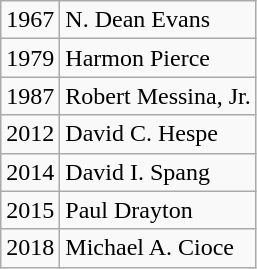<table class="wikitable">
<tr>
<td>1967</td>
<td>N. Dean Evans</td>
</tr>
<tr>
<td>1979</td>
<td>Harmon Pierce</td>
</tr>
<tr>
<td>1987</td>
<td>Robert Messina, Jr.</td>
</tr>
<tr>
<td>2012</td>
<td>David C. Hespe</td>
</tr>
<tr>
<td>2014</td>
<td>David I. Spang</td>
</tr>
<tr>
<td>2015</td>
<td>Paul Drayton</td>
</tr>
<tr>
<td>2018</td>
<td>Michael A. Cioce</td>
</tr>
</table>
